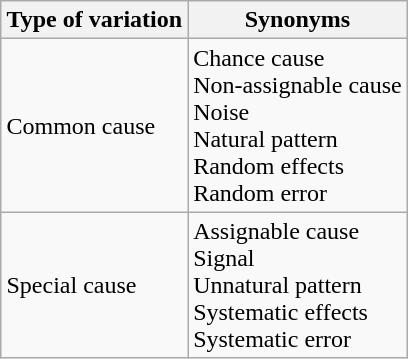<table class="wikitable" style="float:right; margin: 0 0 1em 1em;">
<tr>
<th>Type of variation</th>
<th>Synonyms</th>
</tr>
<tr>
<td>Common cause</td>
<td>Chance cause<br>Non-assignable cause<br>Noise<br>Natural pattern<br>Random effects<br>Random error</td>
</tr>
<tr>
<td>Special cause</td>
<td>Assignable cause<br>Signal<br>Unnatural pattern<br>Systematic effects<br>Systematic error</td>
</tr>
</table>
